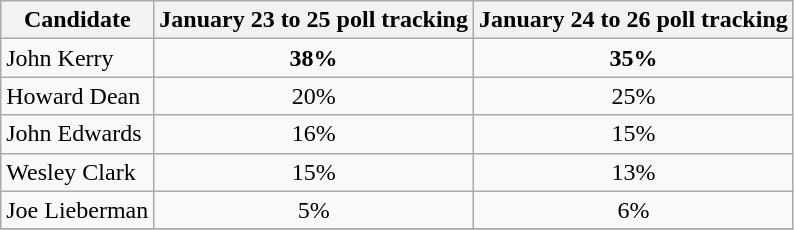<table class ="wikitable">
<tr>
<th>Candidate</th>
<th>January 23 to 25 poll tracking</th>
<th>January 24 to 26 poll tracking</th>
</tr>
<tr>
<td>John Kerry</td>
<td align=center><strong>38%</strong></td>
<td align=center><strong>35%</strong></td>
</tr>
<tr>
<td>Howard Dean</td>
<td align=center>20%</td>
<td align=center>25%</td>
</tr>
<tr>
<td>John Edwards</td>
<td align=center>16%</td>
<td align=center>15%</td>
</tr>
<tr>
<td>Wesley Clark</td>
<td align=center>15%</td>
<td align=center>13%</td>
</tr>
<tr>
<td>Joe Lieberman</td>
<td align=center>5%</td>
<td align=center>6%</td>
</tr>
<tr>
</tr>
</table>
